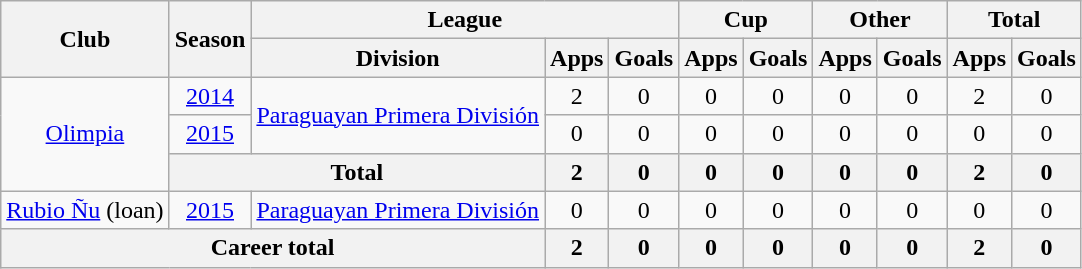<table class="wikitable" style="text-align: center">
<tr>
<th rowspan="2">Club</th>
<th rowspan="2">Season</th>
<th colspan="3">League</th>
<th colspan="2">Cup</th>
<th colspan="2">Other</th>
<th colspan="2">Total</th>
</tr>
<tr>
<th>Division</th>
<th>Apps</th>
<th>Goals</th>
<th>Apps</th>
<th>Goals</th>
<th>Apps</th>
<th>Goals</th>
<th>Apps</th>
<th>Goals</th>
</tr>
<tr>
<td rowspan="3"><a href='#'>Olimpia</a></td>
<td><a href='#'>2014</a></td>
<td rowspan="2"><a href='#'>Paraguayan Primera División</a></td>
<td>2</td>
<td>0</td>
<td>0</td>
<td>0</td>
<td>0</td>
<td>0</td>
<td>2</td>
<td>0</td>
</tr>
<tr>
<td><a href='#'>2015</a></td>
<td>0</td>
<td>0</td>
<td>0</td>
<td>0</td>
<td>0</td>
<td>0</td>
<td>0</td>
<td>0</td>
</tr>
<tr>
<th colspan="2"><strong>Total</strong></th>
<th>2</th>
<th>0</th>
<th>0</th>
<th>0</th>
<th>0</th>
<th>0</th>
<th>2</th>
<th>0</th>
</tr>
<tr>
<td><a href='#'>Rubio Ñu</a> (loan)</td>
<td><a href='#'>2015</a></td>
<td><a href='#'>Paraguayan Primera División</a></td>
<td>0</td>
<td>0</td>
<td>0</td>
<td>0</td>
<td>0</td>
<td>0</td>
<td>0</td>
<td>0</td>
</tr>
<tr>
<th colspan="3"><strong>Career total</strong></th>
<th>2</th>
<th>0</th>
<th>0</th>
<th>0</th>
<th>0</th>
<th>0</th>
<th>2</th>
<th>0</th>
</tr>
</table>
